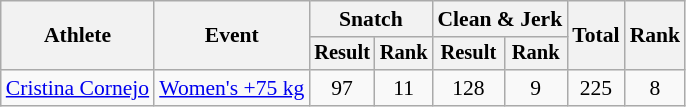<table class="wikitable" style="font-size:90%">
<tr>
<th rowspan="2">Athlete</th>
<th rowspan="2">Event</th>
<th colspan="2">Snatch</th>
<th colspan="2">Clean & Jerk</th>
<th rowspan="2">Total</th>
<th rowspan="2">Rank</th>
</tr>
<tr style="font-size:95%">
<th>Result</th>
<th>Rank</th>
<th>Result</th>
<th>Rank</th>
</tr>
<tr align=center>
<td align=left><a href='#'>Cristina Cornejo</a></td>
<td align=left><a href='#'>Women's +75 kg</a></td>
<td>97</td>
<td>11</td>
<td>128</td>
<td>9</td>
<td>225</td>
<td>8</td>
</tr>
</table>
